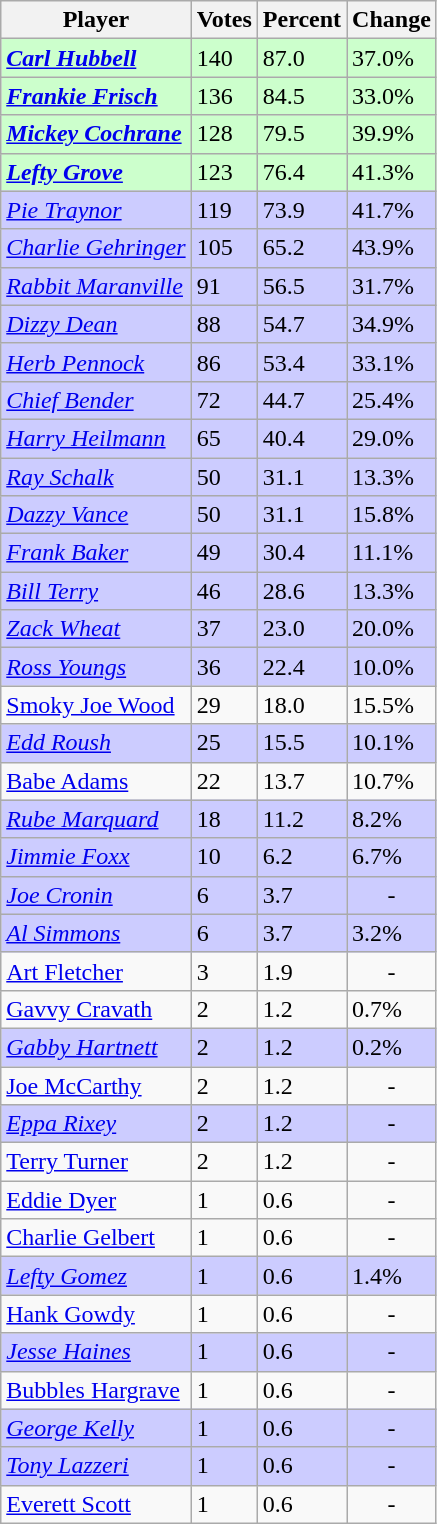<table class="wikitable">
<tr>
<th>Player</th>
<th>Votes</th>
<th>Percent</th>
<th>Change</th>
</tr>
<tr bgcolor="#ccffcc">
<td><strong><em><a href='#'>Carl Hubbell</a></em></strong></td>
<td>140</td>
<td>87.0</td>
<td align="left"> 37.0%</td>
</tr>
<tr bgcolor="#ccffcc">
<td><strong><em><a href='#'>Frankie Frisch</a></em></strong></td>
<td>136</td>
<td>84.5</td>
<td align="left"> 33.0%</td>
</tr>
<tr bgcolor="#ccffcc">
<td><strong><em><a href='#'>Mickey Cochrane</a></em></strong></td>
<td>128</td>
<td>79.5</td>
<td align="left"> 39.9%</td>
</tr>
<tr bgcolor="#ccffcc">
<td><strong><em><a href='#'>Lefty Grove</a></em></strong></td>
<td>123</td>
<td>76.4</td>
<td align="left"> 41.3%</td>
</tr>
<tr bgcolor="#ccccff">
<td><em><a href='#'>Pie Traynor</a></em></td>
<td>119</td>
<td>73.9</td>
<td align="left"> 41.7%</td>
</tr>
<tr bgcolor="#ccccff">
<td><em><a href='#'>Charlie Gehringer</a></em></td>
<td>105</td>
<td>65.2</td>
<td align="left"> 43.9%</td>
</tr>
<tr bgcolor="#ccccff">
<td><em><a href='#'>Rabbit Maranville</a></em></td>
<td>91</td>
<td>56.5</td>
<td align="left"> 31.7%</td>
</tr>
<tr bgcolor="#ccccff">
<td><em><a href='#'>Dizzy Dean</a></em></td>
<td>88</td>
<td>54.7</td>
<td align="left"> 34.9%</td>
</tr>
<tr bgcolor="#ccccff">
<td><em><a href='#'>Herb Pennock</a></em></td>
<td>86</td>
<td>53.4</td>
<td align="left"> 33.1%</td>
</tr>
<tr bgcolor="#ccccff">
<td><em><a href='#'>Chief Bender</a></em></td>
<td>72</td>
<td>44.7</td>
<td align="left"> 25.4%</td>
</tr>
<tr bgcolor="#ccccff">
<td><em><a href='#'>Harry Heilmann</a></em></td>
<td>65</td>
<td>40.4</td>
<td align="left"> 29.0%</td>
</tr>
<tr bgcolor="#ccccff">
<td><em><a href='#'>Ray Schalk</a></em></td>
<td>50</td>
<td>31.1</td>
<td align="left"> 13.3%</td>
</tr>
<tr bgcolor="#ccccff">
<td><em><a href='#'>Dazzy Vance</a></em></td>
<td>50</td>
<td>31.1</td>
<td align="left"> 15.8%</td>
</tr>
<tr bgcolor="#ccccff">
<td><em><a href='#'>Frank Baker</a></em></td>
<td>49</td>
<td>30.4</td>
<td align="left"> 11.1%</td>
</tr>
<tr bgcolor="#ccccff">
<td><em><a href='#'>Bill Terry</a></em></td>
<td>46</td>
<td>28.6</td>
<td align="left"> 13.3%</td>
</tr>
<tr bgcolor="#ccccff">
<td><em><a href='#'>Zack Wheat</a></em></td>
<td>37</td>
<td>23.0</td>
<td align="left"> 20.0%</td>
</tr>
<tr bgcolor="#ccccff">
<td><em><a href='#'>Ross Youngs</a></em></td>
<td>36</td>
<td>22.4</td>
<td align="left"> 10.0%</td>
</tr>
<tr>
<td><a href='#'>Smoky Joe Wood</a></td>
<td>29</td>
<td>18.0</td>
<td align="left"> 15.5%</td>
</tr>
<tr bgcolor="#ccccff">
<td><em><a href='#'>Edd Roush</a></em></td>
<td>25</td>
<td>15.5</td>
<td align="left"> 10.1%</td>
</tr>
<tr>
<td><a href='#'>Babe Adams</a></td>
<td>22</td>
<td>13.7</td>
<td align="left"> 10.7%</td>
</tr>
<tr bgcolor="#ccccff">
<td><em><a href='#'>Rube Marquard</a></em></td>
<td>18</td>
<td>11.2</td>
<td align="left"> 8.2%</td>
</tr>
<tr bgcolor="#ccccff">
<td><em><a href='#'>Jimmie Foxx</a></em></td>
<td>10</td>
<td>6.2</td>
<td align="left"> 6.7%</td>
</tr>
<tr bgcolor="#ccccff">
<td><em><a href='#'>Joe Cronin</a></em></td>
<td>6</td>
<td>3.7</td>
<td align=center>-</td>
</tr>
<tr bgcolor="#ccccff">
<td><em><a href='#'>Al Simmons</a></em></td>
<td>6</td>
<td>3.7</td>
<td align="left"> 3.2%</td>
</tr>
<tr>
<td><a href='#'>Art Fletcher</a></td>
<td>3</td>
<td>1.9</td>
<td align=center>-</td>
</tr>
<tr>
<td><a href='#'>Gavvy Cravath</a></td>
<td>2</td>
<td>1.2</td>
<td align="left"> 0.7%</td>
</tr>
<tr bgcolor="#ccccff">
<td><em><a href='#'>Gabby Hartnett</a></em></td>
<td>2</td>
<td>1.2</td>
<td align="left"> 0.2%</td>
</tr>
<tr>
<td><a href='#'>Joe McCarthy</a></td>
<td>2</td>
<td>1.2</td>
<td align=center>-</td>
</tr>
<tr bgcolor="#ccccff">
<td><em><a href='#'>Eppa Rixey</a></em></td>
<td>2</td>
<td>1.2</td>
<td align=center>-</td>
</tr>
<tr>
<td><a href='#'>Terry Turner</a></td>
<td>2</td>
<td>1.2</td>
<td align=center>-</td>
</tr>
<tr>
<td><a href='#'>Eddie Dyer</a></td>
<td>1</td>
<td>0.6</td>
<td align=center>-</td>
</tr>
<tr>
<td><a href='#'>Charlie Gelbert</a></td>
<td>1</td>
<td>0.6</td>
<td align=center>-</td>
</tr>
<tr bgcolor="#ccccff">
<td><em><a href='#'>Lefty Gomez</a></em></td>
<td>1</td>
<td>0.6</td>
<td align="left"> 1.4%</td>
</tr>
<tr>
<td><a href='#'>Hank Gowdy</a></td>
<td>1</td>
<td>0.6</td>
<td align=center>-</td>
</tr>
<tr bgcolor="#ccccff">
<td><em><a href='#'>Jesse Haines</a></em></td>
<td>1</td>
<td>0.6</td>
<td align=center>-</td>
</tr>
<tr>
<td><a href='#'>Bubbles Hargrave</a></td>
<td>1</td>
<td>0.6</td>
<td align=center>-</td>
</tr>
<tr bgcolor="#ccccff">
<td><em><a href='#'>George Kelly</a></em></td>
<td>1</td>
<td>0.6</td>
<td align=center>-</td>
</tr>
<tr bgcolor="#ccccff">
<td><em><a href='#'>Tony Lazzeri</a></em></td>
<td>1</td>
<td>0.6</td>
<td align=center>-</td>
</tr>
<tr>
<td><a href='#'>Everett Scott</a></td>
<td>1</td>
<td>0.6</td>
<td align=center>-</td>
</tr>
</table>
